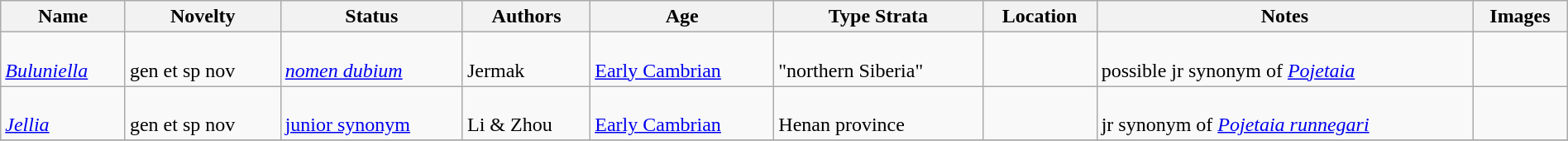<table class="wikitable sortable" align="center" width="100%">
<tr>
<th>Name</th>
<th>Novelty</th>
<th>Status</th>
<th>Authors</th>
<th>Age</th>
<th>Type Strata</th>
<th>Location</th>
<th>Notes</th>
<th>Images</th>
</tr>
<tr>
<td><br><em><a href='#'>Buluniella</a></em></td>
<td><br>gen et sp nov</td>
<td><br><em><a href='#'>nomen dubium</a></em></td>
<td><br>Jermak</td>
<td><br><a href='#'>Early Cambrian</a></td>
<td><br>"northern Siberia"</td>
<td><br></td>
<td><br>possible jr synonym of <em><a href='#'>Pojetaia</a></em></td>
<td></td>
</tr>
<tr>
<td><br><em><a href='#'>Jellia</a></em></td>
<td><br>gen et sp nov</td>
<td><br><a href='#'>junior synonym</a></td>
<td><br>Li & Zhou</td>
<td><br><a href='#'>Early Cambrian</a></td>
<td><br>Henan province</td>
<td><br></td>
<td><br>jr synonym of <em><a href='#'>Pojetaia runnegari</a></em></td>
<td></td>
</tr>
<tr>
</tr>
</table>
